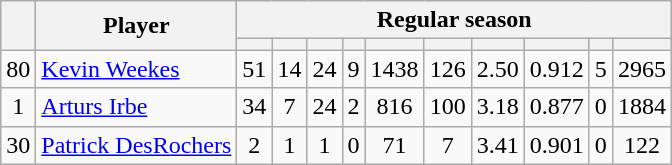<table class="wikitable plainrowheaders" style="text-align:center;">
<tr>
<th scope="col" rowspan="2"></th>
<th scope="col" rowspan="2">Player</th>
<th scope=colgroup colspan=10>Regular season</th>
</tr>
<tr>
<th scope="col"></th>
<th scope="col"></th>
<th scope="col"></th>
<th scope="col"></th>
<th scope="col"></th>
<th scope="col"></th>
<th scope="col"></th>
<th scope="col"></th>
<th scope="col"></th>
<th scope="col"></th>
</tr>
<tr>
<td scope="row">80</td>
<td align="left"><a href='#'>Kevin Weekes</a></td>
<td>51</td>
<td>14</td>
<td>24</td>
<td>9</td>
<td>1438</td>
<td>126</td>
<td>2.50</td>
<td>0.912</td>
<td>5</td>
<td>2965</td>
</tr>
<tr>
<td scope="row">1</td>
<td align="left"><a href='#'>Arturs Irbe</a></td>
<td>34</td>
<td>7</td>
<td>24</td>
<td>2</td>
<td>816</td>
<td>100</td>
<td>3.18</td>
<td>0.877</td>
<td>0</td>
<td>1884</td>
</tr>
<tr>
<td scope="row">30</td>
<td align="left"><a href='#'>Patrick DesRochers</a></td>
<td>2</td>
<td>1</td>
<td>1</td>
<td>0</td>
<td>71</td>
<td>7</td>
<td>3.41</td>
<td>0.901</td>
<td>0</td>
<td>122</td>
</tr>
</table>
